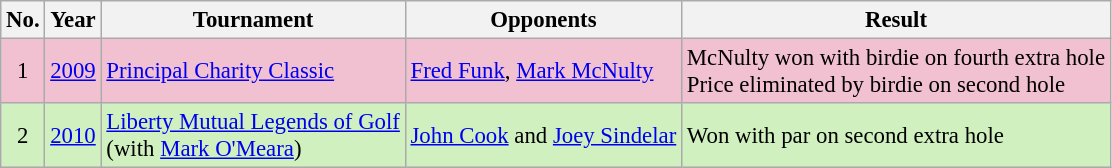<table class="wikitable" style="font-size:95%;">
<tr>
<th>No.</th>
<th>Year</th>
<th>Tournament</th>
<th>Opponents</th>
<th>Result</th>
</tr>
<tr style="background:#F2C1D1;">
<td align=center>1</td>
<td><a href='#'>2009</a></td>
<td><a href='#'>Principal Charity Classic</a></td>
<td> <a href='#'>Fred Funk</a>,  <a href='#'>Mark McNulty</a></td>
<td>McNulty won with birdie on fourth extra hole<br>Price eliminated by birdie on second hole</td>
</tr>
<tr style="background:#D0F0C0;">
<td align=center>2</td>
<td><a href='#'>2010</a></td>
<td><a href='#'>Liberty Mutual Legends of Golf</a><br>(with  <a href='#'>Mark O'Meara</a>)</td>
<td> <a href='#'>John Cook</a> and  <a href='#'>Joey Sindelar</a></td>
<td>Won with par on second extra hole</td>
</tr>
</table>
